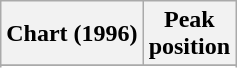<table class="wikitable sortable">
<tr>
<th align="left">Chart (1996)</th>
<th align="center">Peak<br>position</th>
</tr>
<tr>
</tr>
<tr>
</tr>
</table>
